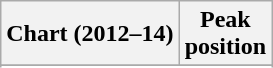<table class="wikitable sortable plainrowheaders">
<tr>
<th scope="col">Chart (2012–14)</th>
<th scope="col">Peak<br>position</th>
</tr>
<tr>
</tr>
<tr>
</tr>
</table>
